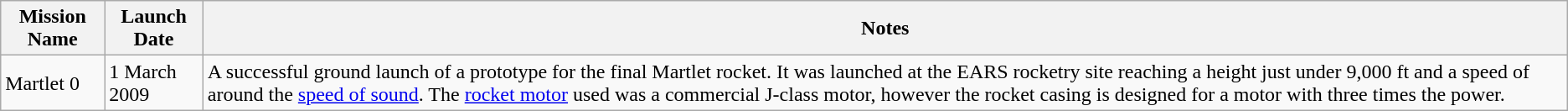<table class="wikitable">
<tr>
<th>Mission Name</th>
<th>Launch Date</th>
<th>Notes</th>
</tr>
<tr>
<td>Martlet 0</td>
<td>1 March 2009</td>
<td>A successful ground launch of a prototype for the final Martlet rocket. It was launched at the EARS rocketry site reaching a height just under 9,000 ft and a speed of around the <a href='#'>speed of sound</a>. The <a href='#'>rocket motor</a> used was a commercial J-class motor, however the rocket casing is designed for a motor with three times the power.</td>
</tr>
</table>
